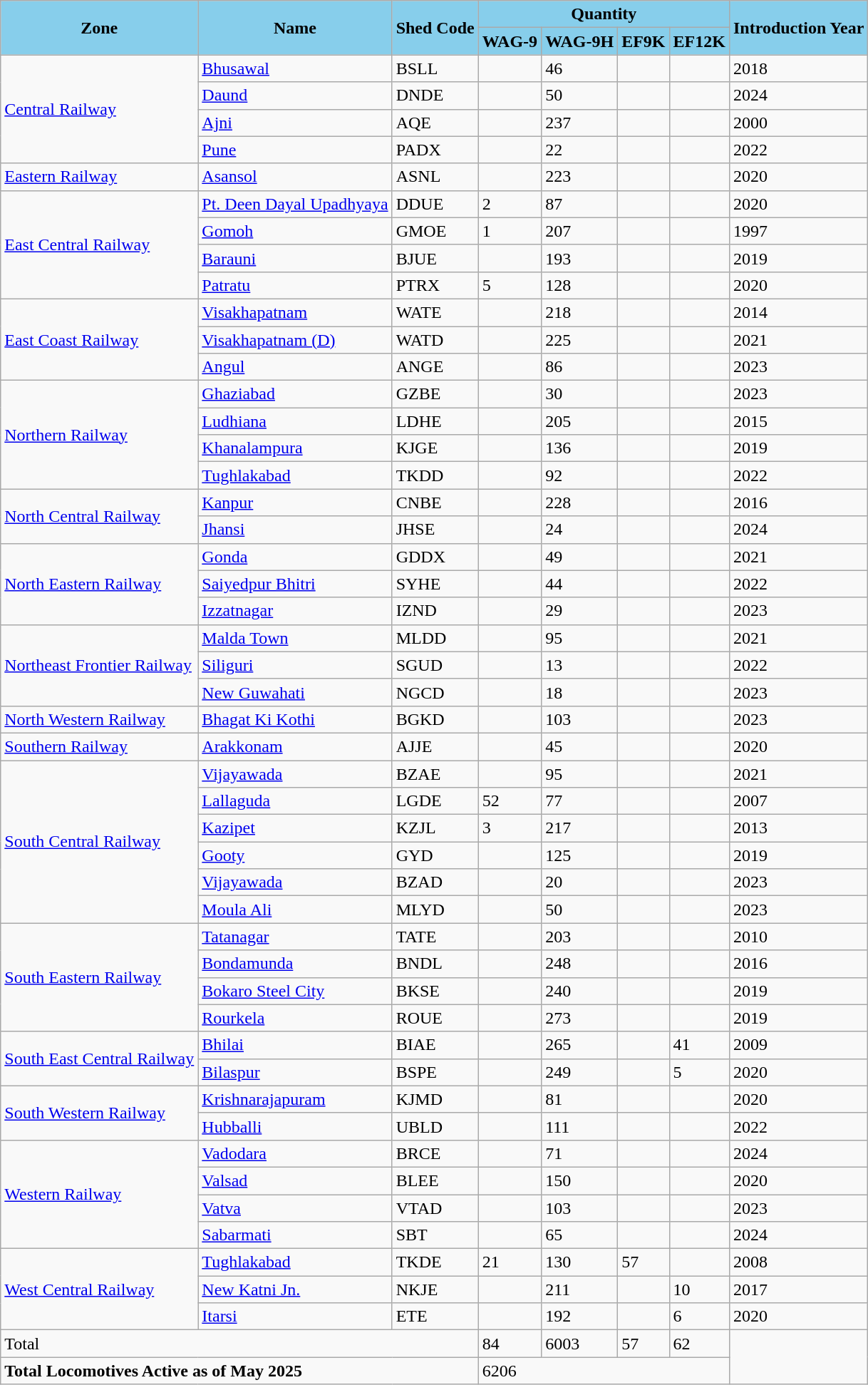<table class="wikitable">
<tr>
<th rowspan="2" style="background:skyBlue;">Zone</th>
<th rowspan="2" style="background:skyBlue;">Name</th>
<th rowspan="2" style="background:skyBlue;">Shed Code</th>
<th colspan="4" style="background:skyBlue;">Quantity</th>
<th rowspan="2" style="background:skyBlue;">Introduction Year</th>
</tr>
<tr>
<th style="background:skyBlue;">WAG-9</th>
<th style="background:skyBlue;">WAG-9H</th>
<th style="background:skyBlue;">EF9K</th>
<th style="background:skyBlue;">EF12K</th>
</tr>
<tr>
<td rowspan="4"><a href='#'>Central Railway</a></td>
<td><a href='#'>Bhusawal</a></td>
<td>BSLL</td>
<td></td>
<td>46</td>
<td></td>
<td></td>
<td>2018</td>
</tr>
<tr>
<td><a href='#'>Daund</a></td>
<td>DNDE</td>
<td></td>
<td>50</td>
<td></td>
<td></td>
<td>2024</td>
</tr>
<tr>
<td><a href='#'>Ajni</a></td>
<td>AQE</td>
<td></td>
<td>237</td>
<td></td>
<td></td>
<td>2000</td>
</tr>
<tr>
<td><a href='#'>Pune</a></td>
<td>PADX</td>
<td></td>
<td>22</td>
<td></td>
<td></td>
<td>2022</td>
</tr>
<tr>
<td rowspan="1"><a href='#'>Eastern Railway</a></td>
<td><a href='#'>Asansol</a></td>
<td>ASNL</td>
<td></td>
<td>223</td>
<td></td>
<td></td>
<td>2020</td>
</tr>
<tr>
<td rowspan="4"><a href='#'>East Central Railway</a></td>
<td><a href='#'>Pt. Deen Dayal Upadhyaya</a></td>
<td>DDUE</td>
<td>2</td>
<td>87</td>
<td></td>
<td></td>
<td>2020</td>
</tr>
<tr>
<td><a href='#'>Gomoh</a></td>
<td>GMOE</td>
<td>1</td>
<td>207</td>
<td></td>
<td></td>
<td>1997</td>
</tr>
<tr>
<td><a href='#'>Barauni</a></td>
<td>BJUE</td>
<td></td>
<td>193</td>
<td></td>
<td></td>
<td>2019</td>
</tr>
<tr>
<td><a href='#'>Patratu</a></td>
<td>PTRX</td>
<td>5</td>
<td>128</td>
<td></td>
<td></td>
<td>2020</td>
</tr>
<tr>
<td rowspan="3"><a href='#'>East Coast Railway</a></td>
<td><a href='#'>Visakhapatnam</a></td>
<td>WATE</td>
<td></td>
<td>218</td>
<td></td>
<td></td>
<td>2014</td>
</tr>
<tr>
<td><a href='#'>Visakhapatnam (D)</a></td>
<td>WATD</td>
<td></td>
<td>225</td>
<td></td>
<td></td>
<td>2021</td>
</tr>
<tr>
<td><a href='#'>Angul</a></td>
<td>ANGE</td>
<td></td>
<td>86</td>
<td></td>
<td></td>
<td>2023</td>
</tr>
<tr>
<td rowspan="4"><a href='#'>Northern Railway</a></td>
<td><a href='#'>Ghaziabad</a></td>
<td>GZBE</td>
<td></td>
<td>30</td>
<td></td>
<td></td>
<td>2023</td>
</tr>
<tr>
<td><a href='#'>Ludhiana</a></td>
<td>LDHE</td>
<td></td>
<td>205</td>
<td></td>
<td></td>
<td>2015</td>
</tr>
<tr>
<td><a href='#'>Khanalampura</a></td>
<td>KJGE</td>
<td></td>
<td>136</td>
<td></td>
<td></td>
<td>2019</td>
</tr>
<tr>
<td><a href='#'>Tughlakabad</a></td>
<td>TKDD</td>
<td></td>
<td>92</td>
<td></td>
<td></td>
<td>2022</td>
</tr>
<tr>
<td rowspan="2"><a href='#'>North Central Railway</a></td>
<td><a href='#'>Kanpur</a></td>
<td>CNBE</td>
<td></td>
<td>228</td>
<td></td>
<td></td>
<td>2016</td>
</tr>
<tr>
<td><a href='#'>Jhansi</a></td>
<td>JHSE</td>
<td></td>
<td>24</td>
<td></td>
<td></td>
<td>2024</td>
</tr>
<tr>
<td rowspan="3"><a href='#'>North Eastern Railway</a></td>
<td><a href='#'>Gonda</a></td>
<td>GDDX</td>
<td></td>
<td>49</td>
<td></td>
<td></td>
<td>2021</td>
</tr>
<tr>
<td><a href='#'>Saiyedpur Bhitri</a></td>
<td>SYHE</td>
<td></td>
<td>44</td>
<td></td>
<td></td>
<td>2022</td>
</tr>
<tr>
<td><a href='#'>Izzatnagar</a></td>
<td>IZND</td>
<td></td>
<td>29</td>
<td></td>
<td></td>
<td>2023</td>
</tr>
<tr>
<td rowspan="3"><a href='#'>Northeast Frontier Railway</a></td>
<td><a href='#'>Malda Town</a></td>
<td>MLDD</td>
<td></td>
<td>95</td>
<td></td>
<td></td>
<td>2021</td>
</tr>
<tr>
<td><a href='#'>Siliguri</a></td>
<td>SGUD</td>
<td></td>
<td>13</td>
<td></td>
<td></td>
<td>2022</td>
</tr>
<tr>
<td><a href='#'>New Guwahati</a></td>
<td>NGCD</td>
<td></td>
<td>18</td>
<td></td>
<td></td>
<td>2023</td>
</tr>
<tr>
<td><a href='#'>North Western Railway</a></td>
<td><a href='#'>Bhagat Ki Kothi</a></td>
<td>BGKD</td>
<td></td>
<td>103</td>
<td></td>
<td></td>
<td>2023</td>
</tr>
<tr>
<td><a href='#'>Southern Railway</a></td>
<td><a href='#'>Arakkonam</a></td>
<td>AJJE</td>
<td></td>
<td>45</td>
<td></td>
<td></td>
<td>2020</td>
</tr>
<tr>
<td rowspan="6"><a href='#'>South Central Railway</a></td>
<td><a href='#'>Vijayawada</a></td>
<td>BZAE</td>
<td></td>
<td>95</td>
<td></td>
<td></td>
<td>2021</td>
</tr>
<tr>
<td><a href='#'>Lallaguda</a></td>
<td>LGDE</td>
<td>52</td>
<td>77</td>
<td></td>
<td></td>
<td>2007</td>
</tr>
<tr>
<td><a href='#'>Kazipet</a></td>
<td>KZJL</td>
<td>3</td>
<td>217</td>
<td></td>
<td></td>
<td>2013</td>
</tr>
<tr>
<td><a href='#'>Gooty</a></td>
<td>GYD</td>
<td></td>
<td>125</td>
<td></td>
<td></td>
<td>2019</td>
</tr>
<tr>
<td><a href='#'>Vijayawada</a></td>
<td>BZAD</td>
<td></td>
<td>20</td>
<td></td>
<td></td>
<td>2023</td>
</tr>
<tr>
<td><a href='#'>Moula Ali</a></td>
<td>MLYD</td>
<td></td>
<td>50</td>
<td></td>
<td></td>
<td>2023</td>
</tr>
<tr>
<td rowspan="4"><a href='#'>South Eastern Railway</a></td>
<td><a href='#'>Tatanagar</a></td>
<td>TATE</td>
<td></td>
<td>203</td>
<td></td>
<td></td>
<td>2010</td>
</tr>
<tr>
<td><a href='#'>Bondamunda</a></td>
<td>BNDL</td>
<td></td>
<td>248</td>
<td></td>
<td></td>
<td>2016</td>
</tr>
<tr>
<td><a href='#'>Bokaro Steel City</a></td>
<td>BKSE</td>
<td></td>
<td>240</td>
<td></td>
<td></td>
<td>2019</td>
</tr>
<tr>
<td><a href='#'>Rourkela</a></td>
<td>ROUE</td>
<td></td>
<td>273</td>
<td></td>
<td></td>
<td>2019</td>
</tr>
<tr>
<td rowspan="2"><a href='#'>South East Central Railway</a></td>
<td><a href='#'>Bhilai</a></td>
<td>BIAE</td>
<td></td>
<td>265</td>
<td></td>
<td>41</td>
<td>2009</td>
</tr>
<tr>
<td><a href='#'>Bilaspur</a></td>
<td>BSPE</td>
<td></td>
<td>249</td>
<td></td>
<td>5</td>
<td>2020</td>
</tr>
<tr>
<td rowspan="2"><a href='#'>South Western Railway</a></td>
<td><a href='#'>Krishnarajapuram</a></td>
<td>KJMD</td>
<td></td>
<td>81</td>
<td></td>
<td></td>
<td>2020</td>
</tr>
<tr>
<td><a href='#'>Hubballi</a></td>
<td>UBLD</td>
<td></td>
<td>111</td>
<td></td>
<td></td>
<td>2022</td>
</tr>
<tr>
<td rowspan="4"><a href='#'>Western Railway</a></td>
<td><a href='#'>Vadodara</a></td>
<td>BRCE</td>
<td></td>
<td>71</td>
<td></td>
<td></td>
<td>2024</td>
</tr>
<tr>
<td><a href='#'>Valsad</a></td>
<td>BLEE</td>
<td></td>
<td>150</td>
<td></td>
<td></td>
<td>2020</td>
</tr>
<tr>
<td><a href='#'>Vatva</a></td>
<td>VTAD</td>
<td></td>
<td>103</td>
<td></td>
<td></td>
<td>2023</td>
</tr>
<tr>
<td><a href='#'>Sabarmati</a></td>
<td>SBT</td>
<td></td>
<td>65</td>
<td></td>
<td></td>
<td>2024</td>
</tr>
<tr>
<td rowspan="3"><a href='#'>West Central Railway</a></td>
<td><a href='#'>Tughlakabad</a></td>
<td>TKDE</td>
<td>21</td>
<td>130</td>
<td>57</td>
<td></td>
<td>2008</td>
</tr>
<tr>
<td><a href='#'>New Katni Jn.</a></td>
<td>NKJE</td>
<td></td>
<td>211</td>
<td></td>
<td>10</td>
<td>2017</td>
</tr>
<tr>
<td><a href='#'>Itarsi</a></td>
<td>ETE</td>
<td></td>
<td>192</td>
<td></td>
<td>6</td>
<td>2020</td>
</tr>
<tr>
<td colspan="3">Total</td>
<td>84</td>
<td>6003</td>
<td>57</td>
<td>62</td>
<td rowspan="4"></td>
</tr>
<tr>
<td colspan="3"><strong>Total Locomotives Active as of May 2025</strong></td>
<td colspan="4">6206</td>
</tr>
</table>
